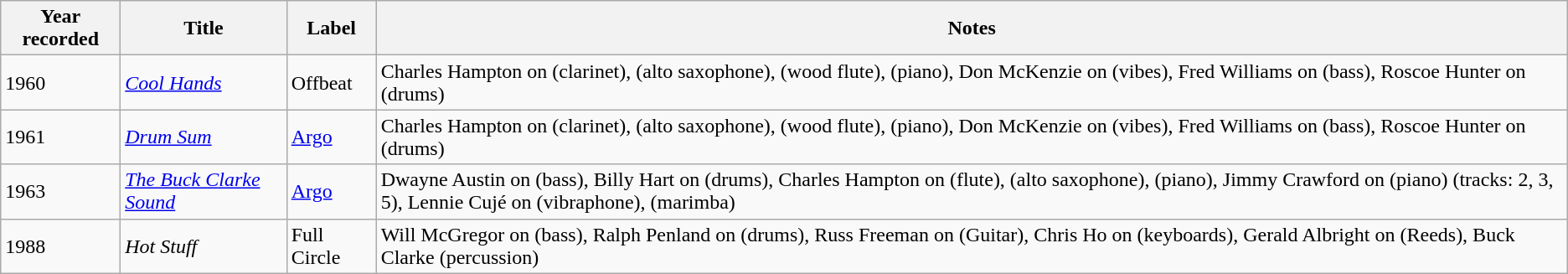<table class="wikitable sortable">
<tr>
<th>Year recorded</th>
<th>Title</th>
<th>Label</th>
<th>Notes</th>
</tr>
<tr>
<td>1960</td>
<td><em><a href='#'>Cool Hands</a></em></td>
<td>Offbeat</td>
<td>Charles Hampton on (clarinet), (alto saxophone), (wood flute), (piano), Don McKenzie on (vibes), Fred Williams on (bass), Roscoe Hunter on (drums)</td>
</tr>
<tr>
<td>1961</td>
<td><em><a href='#'>Drum Sum</a></em></td>
<td><a href='#'>Argo</a></td>
<td>Charles Hampton on (clarinet), (alto saxophone), (wood flute), (piano), Don McKenzie on (vibes), Fred Williams on (bass), Roscoe Hunter on (drums)</td>
</tr>
<tr>
<td>1963</td>
<td><em><a href='#'>The Buck Clarke Sound</a></em></td>
<td><a href='#'>Argo</a></td>
<td>Dwayne Austin on (bass), Billy Hart on (drums), Charles Hampton on (flute), (alto saxophone), (piano), Jimmy Crawford on (piano) (tracks: 2, 3, 5), Lennie Cujé on (vibraphone), (marimba)</td>
</tr>
<tr>
<td>1988</td>
<td><em>Hot Stuff</em></td>
<td>Full Circle</td>
<td>Will McGregor on (bass), Ralph Penland on (drums), Russ Freeman on (Guitar), Chris Ho on (keyboards), Gerald Albright on (Reeds), Buck Clarke (percussion)</td>
</tr>
</table>
